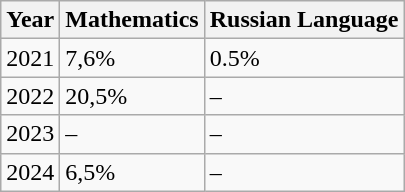<table class="wikitable">
<tr>
<th>Year</th>
<th>Mathematics</th>
<th>Russian Language</th>
</tr>
<tr>
<td>2021</td>
<td>7,6%</td>
<td>0.5%</td>
</tr>
<tr>
<td>2022</td>
<td>20,5%</td>
<td>–</td>
</tr>
<tr>
<td>2023</td>
<td>–</td>
<td>–</td>
</tr>
<tr>
<td>2024</td>
<td>6,5%</td>
<td>–</td>
</tr>
</table>
